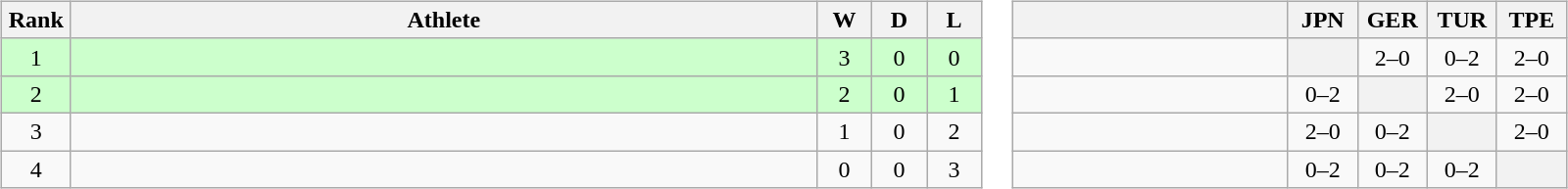<table>
<tr>
<td><br><table class=wikitable style="text-align:center">
<tr>
<th width=40>Rank</th>
<th width=500>Athlete</th>
<th width=30>W</th>
<th width=30>D</th>
<th width=30>L</th>
</tr>
<tr align=center bgcolor="#ccffcc">
<td>1</td>
<td style="text-align:left"></td>
<td>3</td>
<td>0</td>
<td>0</td>
</tr>
<tr align=center bgcolor="#ccffcc">
<td>2</td>
<td style="text-align:left"></td>
<td>2</td>
<td>0</td>
<td>1</td>
</tr>
<tr>
<td>3</td>
<td style="text-align:left"></td>
<td>1</td>
<td>0</td>
<td>2</td>
</tr>
<tr>
<td>4</td>
<td style="text-align:left"></td>
<td>0</td>
<td>0</td>
<td>3</td>
</tr>
</table>
</td>
<td><br><table class="wikitable" style="text-align:center">
<tr>
<th width="180"> </th>
<th width="40">JPN</th>
<th width="40">GER</th>
<th width="40">TUR</th>
<th width="40">TPE</th>
</tr>
<tr>
<td style="text-align:left"></td>
<th></th>
<td>2–0</td>
<td>0–2</td>
<td>2–0</td>
</tr>
<tr>
<td style="text-align:left"></td>
<td>0–2</td>
<th></th>
<td>2–0</td>
<td>2–0</td>
</tr>
<tr>
<td style="text-align:left"></td>
<td>2–0</td>
<td>0–2</td>
<th></th>
<td>2–0</td>
</tr>
<tr>
<td style="text-align:left"></td>
<td>0–2</td>
<td>0–2</td>
<td>0–2</td>
<th></th>
</tr>
</table>
</td>
</tr>
</table>
